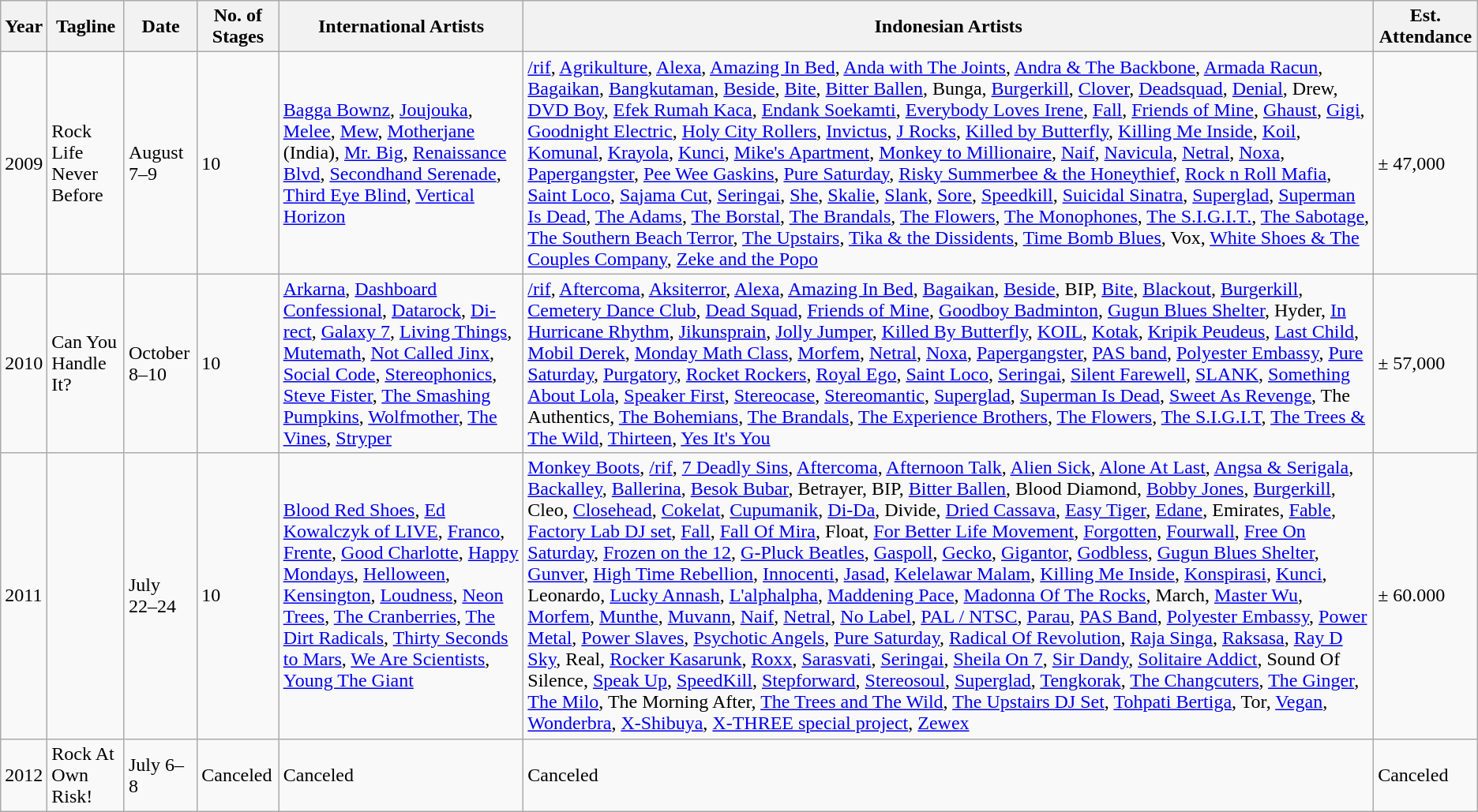<table class="wikitable">
<tr>
<th>Year</th>
<th>Tagline</th>
<th>Date</th>
<th>No. of Stages</th>
<th>International Artists</th>
<th>Indonesian Artists</th>
<th>Est. Attendance</th>
</tr>
<tr>
<td>2009</td>
<td>Rock Life Never Before</td>
<td>August 7–9</td>
<td>10</td>
<td><a href='#'>Bagga Bownz</a>, <a href='#'>Joujouka</a>, <a href='#'>Melee</a>, <a href='#'>Mew</a>, <a href='#'>Motherjane</a> (India), <a href='#'>Mr. Big</a>, <a href='#'>Renaissance Blvd</a>, <a href='#'>Secondhand Serenade</a>, <a href='#'>Third Eye Blind</a>, <a href='#'>Vertical Horizon</a></td>
<td><a href='#'>/rif</a>, <a href='#'>Agrikulture</a>, <a href='#'>Alexa</a>, <a href='#'>Amazing In Bed</a>, <a href='#'>Anda with The Joints</a>, <a href='#'>Andra & The Backbone</a>, <a href='#'>Armada Racun</a>, <a href='#'>Bagaikan</a>, <a href='#'>Bangkutaman</a>, <a href='#'>Beside</a>, <a href='#'>Bite</a>, <a href='#'>Bitter Ballen</a>, Bunga, <a href='#'>Burgerkill</a>, <a href='#'>Clover</a>, <a href='#'>Deadsquad</a>, <a href='#'>Denial</a>, Drew, <a href='#'>DVD Boy</a>, <a href='#'>Efek Rumah Kaca</a>, <a href='#'>Endank Soekamti</a>, <a href='#'>Everybody Loves Irene</a>, <a href='#'>Fall</a>, <a href='#'>Friends of Mine</a>, <a href='#'>Ghaust</a>, <a href='#'>Gigi</a>, <a href='#'>Goodnight Electric</a>, <a href='#'>Holy City Rollers</a>, <a href='#'>Invictus</a>, <a href='#'>J Rocks</a>, <a href='#'>Killed by Butterfly</a>, <a href='#'>Killing Me Inside</a>, <a href='#'>Koil</a>, <a href='#'>Komunal</a>, <a href='#'>Krayola</a>, <a href='#'>Kunci</a>, <a href='#'>Mike's Apartment</a>, <a href='#'>Monkey to Millionaire</a>, <a href='#'>Naif</a>, <a href='#'>Navicula</a>, <a href='#'>Netral</a>, <a href='#'>Noxa</a>, <a href='#'>Papergangster</a>, <a href='#'>Pee Wee Gaskins</a>, <a href='#'>Pure Saturday</a>, <a href='#'>Risky Summerbee & the Honeythief</a>, <a href='#'>Rock n Roll Mafia</a>, <a href='#'>Saint Loco</a>, <a href='#'>Sajama Cut</a>, <a href='#'>Seringai</a>, <a href='#'>She</a>, <a href='#'>Skalie</a>, <a href='#'>Slank</a>, <a href='#'>Sore</a>, <a href='#'>Speedkill</a>, <a href='#'>Suicidal Sinatra</a>, <a href='#'>Superglad</a>, <a href='#'>Superman Is Dead</a>, <a href='#'>The Adams</a>, <a href='#'>The Borstal</a>, <a href='#'>The Brandals</a>, <a href='#'>The Flowers</a>, <a href='#'>The Monophones</a>, <a href='#'>The S.I.G.I.T.</a>, <a href='#'>The Sabotage</a>, <a href='#'>The Southern Beach Terror</a>, <a href='#'>The Upstairs</a>, <a href='#'>Tika & the Dissidents</a>, <a href='#'>Time Bomb Blues</a>, Vox, <a href='#'>White Shoes & The Couples Company</a>, <a href='#'>Zeke and the Popo</a></td>
<td>± 47,000 </td>
</tr>
<tr>
<td>2010</td>
<td>Can You Handle It?</td>
<td>October 8–10</td>
<td>10</td>
<td><a href='#'>Arkarna</a>, <a href='#'>Dashboard Confessional</a>, <a href='#'>Datarock</a>, <a href='#'>Di-rect</a>, <a href='#'>Galaxy 7</a>, <a href='#'>Living Things</a>, <a href='#'>Mutemath</a>, <a href='#'>Not Called Jinx</a>, <a href='#'>Social Code</a>, <a href='#'>Stereophonics</a>, <a href='#'>Steve Fister</a>, <a href='#'>The Smashing Pumpkins</a>, <a href='#'>Wolfmother</a>, <a href='#'>The Vines</a>, <a href='#'>Stryper</a></td>
<td><a href='#'>/rif</a>, <a href='#'>Aftercoma</a>, <a href='#'>Aksiterror</a>, <a href='#'>Alexa</a>, <a href='#'>Amazing In Bed</a>, <a href='#'>Bagaikan</a>, <a href='#'>Beside</a>, BIP, <a href='#'>Bite</a>, <a href='#'>Blackout</a>, <a href='#'>Burgerkill</a>, <a href='#'>Cemetery Dance Club</a>, <a href='#'>Dead Squad</a>, <a href='#'>Friends of Mine</a>, <a href='#'>Goodboy Badminton</a>, <a href='#'>Gugun Blues Shelter</a>, Hyder, <a href='#'>In Hurricane Rhythm</a>, <a href='#'>Jikunsprain</a>, <a href='#'>Jolly Jumper</a>, <a href='#'>Killed By Butterfly</a>, <a href='#'>KOIL</a>, <a href='#'>Kotak</a>, <a href='#'>Kripik Peudeus</a>, <a href='#'>Last Child</a>, <a href='#'>Mobil Derek</a>, <a href='#'>Monday Math Class</a>, <a href='#'>Morfem</a>, <a href='#'>Netral</a>, <a href='#'>Noxa</a>, <a href='#'>Papergangster</a>, <a href='#'>PAS band</a>, <a href='#'>Polyester Embassy</a>, <a href='#'>Pure Saturday</a>, <a href='#'>Purgatory</a>, <a href='#'>Rocket Rockers</a>, <a href='#'>Royal Ego</a>, <a href='#'>Saint Loco</a>, <a href='#'>Seringai</a>, <a href='#'>Silent Farewell</a>, <a href='#'>SLANK</a>, <a href='#'>Something About Lola</a>, <a href='#'>Speaker First</a>, <a href='#'>Stereocase</a>, <a href='#'>Stereomantic</a>, <a href='#'>Superglad</a>, <a href='#'>Superman Is Dead</a>, <a href='#'>Sweet As Revenge</a>, The Authentics, <a href='#'>The Bohemians</a>, <a href='#'>The Brandals</a>, <a href='#'>The Experience Brothers</a>, <a href='#'>The Flowers</a>, <a href='#'>The S.I.G.I.T</a>, <a href='#'>The Trees & The Wild</a>, <a href='#'>Thirteen</a>, <a href='#'>Yes It's You</a></td>
<td>± 57,000</td>
</tr>
<tr>
<td>2011</td>
<td></td>
<td>July 22–24</td>
<td>10</td>
<td><a href='#'>Blood Red Shoes</a>, <a href='#'>Ed Kowalczyk of LIVE</a>, <a href='#'>Franco</a>, <a href='#'>Frente</a>, <a href='#'>Good Charlotte</a>, <a href='#'>Happy Mondays</a>, <a href='#'>Helloween</a>, <a href='#'>Kensington</a>, <a href='#'>Loudness</a>, <a href='#'>Neon Trees</a>, <a href='#'>The Cranberries</a>, <a href='#'>The Dirt Radicals</a>, <a href='#'>Thirty Seconds to Mars</a>, <a href='#'>We Are Scientists</a>, <a href='#'>Young The Giant</a></td>
<td><a href='#'>Monkey Boots</a>, <a href='#'>/rif</a>, <a href='#'>7 Deadly Sins</a>, <a href='#'>Aftercoma</a>, <a href='#'>Afternoon Talk</a>, <a href='#'>Alien Sick</a>, <a href='#'>Alone At Last</a>, <a href='#'>Angsa & Serigala</a>, <a href='#'>Backalley</a>, <a href='#'>Ballerina</a>, <a href='#'>Besok Bubar</a>, Betrayer, BIP, <a href='#'>Bitter Ballen</a>, Blood Diamond, <a href='#'>Bobby Jones</a>, <a href='#'>Burgerkill</a>, Cleo, <a href='#'>Closehead</a>, <a href='#'>Cokelat</a>, <a href='#'>Cupumanik</a>, <a href='#'>Di-Da</a>, Divide, <a href='#'>Dried Cassava</a>, <a href='#'>Easy Tiger</a>, <a href='#'>Edane</a>, Emirates, <a href='#'>Fable</a>, <a href='#'>Factory Lab DJ set</a>, <a href='#'>Fall</a>, <a href='#'>Fall Of Mira</a>, Float, <a href='#'>For Better Life Movement</a>, <a href='#'>Forgotten</a>, <a href='#'>Fourwall</a>, <a href='#'>Free On Saturday</a>, <a href='#'>Frozen on the 12</a>, <a href='#'>G-Pluck Beatles</a>, <a href='#'>Gaspoll</a>, <a href='#'>Gecko</a>, <a href='#'>Gigantor</a>, <a href='#'>Godbless</a>, <a href='#'>Gugun Blues Shelter</a>, <a href='#'>Gunver</a>, <a href='#'>High Time Rebellion</a>, <a href='#'>Innocenti</a>, <a href='#'>Jasad</a>, <a href='#'>Kelelawar Malam</a>, <a href='#'>Killing Me Inside</a>, <a href='#'>Konspirasi</a>, <a href='#'>Kunci</a>, Leonardo, <a href='#'>Lucky Annash</a>, <a href='#'>L'alphalpha</a>, <a href='#'>Maddening Pace</a>, <a href='#'>Madonna Of The Rocks</a>, March, <a href='#'>Master Wu</a>, <a href='#'>Morfem</a>, <a href='#'>Munthe</a>, <a href='#'>Muvann</a>, <a href='#'>Naif</a>, <a href='#'>Netral</a>, <a href='#'>No Label</a>, <a href='#'>PAL / NTSC</a>, <a href='#'>Parau</a>, <a href='#'>PAS Band</a>, <a href='#'>Polyester Embassy</a>, <a href='#'>Power Metal</a>, <a href='#'>Power Slaves</a>, <a href='#'>Psychotic Angels</a>, <a href='#'>Pure Saturday</a>, <a href='#'>Radical Of Revolution</a>, <a href='#'>Raja Singa</a>, <a href='#'>Raksasa</a>, <a href='#'>Ray D Sky</a>, Real, <a href='#'>Rocker Kasarunk</a>, <a href='#'>Roxx</a>, <a href='#'>Sarasvati</a>, <a href='#'>Seringai</a>, <a href='#'>Sheila On 7</a>, <a href='#'>Sir Dandy</a>, <a href='#'>Solitaire Addict</a>, Sound Of Silence, <a href='#'>Speak Up</a>, <a href='#'>SpeedKill</a>, <a href='#'>Stepforward</a>, <a href='#'>Stereosoul</a>, <a href='#'>Superglad</a>, <a href='#'>Tengkorak</a>, <a href='#'>The Changcuters</a>, <a href='#'>The Ginger</a>, <a href='#'>The Milo</a>, The Morning After, <a href='#'>The Trees and The Wild</a>, <a href='#'>The Upstairs DJ Set</a>, <a href='#'>Tohpati Bertiga</a>, Tor, <a href='#'>Vegan</a>, <a href='#'>Wonderbra</a>, <a href='#'>X-Shibuya</a>, <a href='#'>X-THREE special project</a>, <a href='#'>Zewex</a></td>
<td>± 60.000</td>
</tr>
<tr>
<td>2012</td>
<td>Rock At Own Risk!</td>
<td>July 6–8</td>
<td>Canceled</td>
<td>Canceled</td>
<td>Canceled</td>
<td>Canceled</td>
</tr>
</table>
